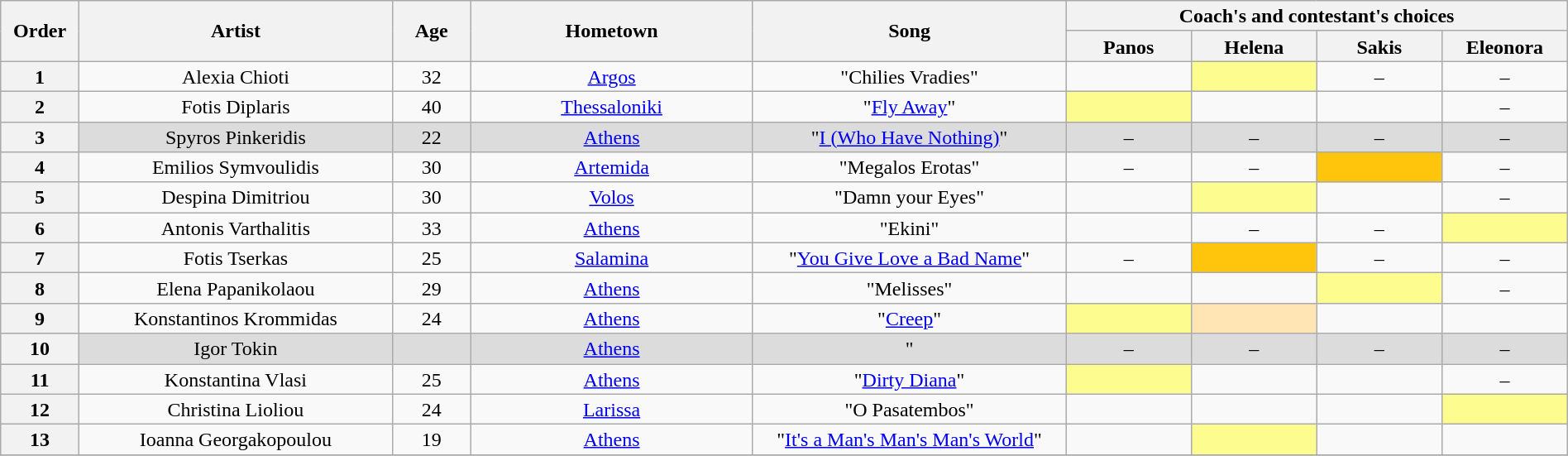<table class="wikitable" style="text-align:center; line-height:17px; width:100%;">
<tr>
<th scope="col" rowspan="2" width="05%">Order</th>
<th scope="col" rowspan="2" width="20%">Artist</th>
<th scope="col" rowspan="2" width="05%">Age</th>
<th scope="col" rowspan="2" width="18%">Hometown</th>
<th scope="col" rowspan="2" width="20%">Song</th>
<th scope="col" colspan="4" width="32%">Coach's and contestant's choices</th>
</tr>
<tr>
<th width="08%">Panos</th>
<th width="08%">Helena</th>
<th width="08%">Sakis</th>
<th width="08%">Eleonora</th>
</tr>
<tr>
<th>1</th>
<td>Alexia Chioti</td>
<td>32</td>
<td><a href='#'>Argos</a></td>
<td>"Chilies Vradies"</td>
<td></td>
<td style="background:#fdfc8f;"></td>
<td>–</td>
<td>–</td>
</tr>
<tr>
<th>2</th>
<td>Fotis Diplaris</td>
<td>40</td>
<td><a href='#'>Thessaloniki</a></td>
<td>"<a href='#'>Fly Away</a>"</td>
<td style="background:#fdfc8f;"></td>
<td></td>
<td></td>
<td>–</td>
</tr>
<tr style="background:#DCDCDC;" |>
<th>3</th>
<td>Spyros Pinkeridis</td>
<td>22</td>
<td><a href='#'>Athens</a></td>
<td>"<a href='#'>I (Who Have Nothing)</a>"</td>
<td>–</td>
<td>–</td>
<td>–</td>
<td>–</td>
</tr>
<tr>
<th>4</th>
<td>Emilios Symvoulidis</td>
<td>30</td>
<td><a href='#'>Artemida</a></td>
<td>"Megalos Erotas"</td>
<td>–</td>
<td>–</td>
<td style="background:#FFC50C;"></td>
<td>–</td>
</tr>
<tr>
<th>5</th>
<td>Despina Dimitriou</td>
<td>30</td>
<td><a href='#'>Volos</a></td>
<td>"Damn your Eyes"</td>
<td></td>
<td style="background:#fdfc8f;"></td>
<td></td>
<td>–</td>
</tr>
<tr>
<th>6</th>
<td>Antonis Varthalitis</td>
<td>33</td>
<td><a href='#'>Athens</a></td>
<td>"Ekini"</td>
<td></td>
<td>–</td>
<td>–</td>
<td style="background:#fdfc8f;"></td>
</tr>
<tr>
<th>7</th>
<td>Fotis Tserkas</td>
<td>25</td>
<td><a href='#'>Salamina</a></td>
<td>"<a href='#'>You Give Love a Bad Name</a>"</td>
<td>–</td>
<td style="background:#FFC50C;"></td>
<td>–</td>
<td>–</td>
</tr>
<tr>
<th>8</th>
<td>Elena Papanikolaou</td>
<td>29</td>
<td><a href='#'>Athens</a></td>
<td>"Melisses"</td>
<td></td>
<td></td>
<td style="background:#fdfc8f;"></td>
<td>–</td>
</tr>
<tr>
<th>9</th>
<td>Konstantinos Krommidas</td>
<td>24</td>
<td><a href='#'>Athens</a></td>
<td>"<a href='#'>Creep</a>"</td>
<td style="background:#fdfc8f;"></td>
<td bgcolor="#ffe5b4"><strong></strong></td>
<td></td>
<td></td>
</tr>
<tr style="background:#DCDCDC;" |>
<th>10</th>
<td>Igor Tokin</td>
<td></td>
<td><a href='#'>Athens</a></td>
<td>"</td>
<td>–</td>
<td>–</td>
<td>–</td>
<td>–</td>
</tr>
<tr>
<th>11</th>
<td>Konstantina Vlasi</td>
<td>25</td>
<td><a href='#'>Athens</a></td>
<td>"<a href='#'>Dirty Diana</a>"</td>
<td style="background:#fdfc8f;"></td>
<td></td>
<td></td>
<td>–</td>
</tr>
<tr>
<th>12</th>
<td>Christina Lioliou</td>
<td>24</td>
<td><a href='#'>Larissa</a></td>
<td>"O Pasatembos"</td>
<td></td>
<td></td>
<td></td>
<td style="background:#fdfc8f;"></td>
</tr>
<tr>
<th>13</th>
<td>Ioanna Georgakopoulou</td>
<td>19</td>
<td><a href='#'>Athens</a></td>
<td>"<a href='#'>It's a Man's Man's Man's World</a>"</td>
<td></td>
<td style="background:#fdfc8f;"></td>
<td></td>
<td></td>
</tr>
<tr>
</tr>
</table>
